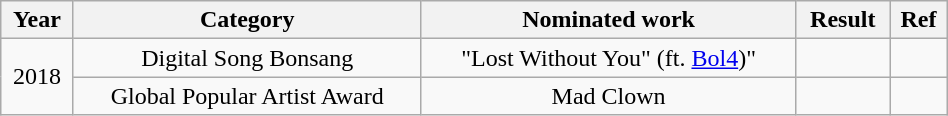<table class="wikitable" style="text-align:center; width:50%">
<tr>
<th>Year</th>
<th>Category</th>
<th>Nominated work</th>
<th>Result</th>
<th>Ref</th>
</tr>
<tr>
<td rowspan="2">2018</td>
<td>Digital Song Bonsang</td>
<td>"Lost Without You" (ft. <a href='#'>Bol4</a>)"</td>
<td></td>
<td></td>
</tr>
<tr>
<td>Global Popular Artist Award</td>
<td>Mad Clown</td>
<td></td>
<td></td>
</tr>
</table>
